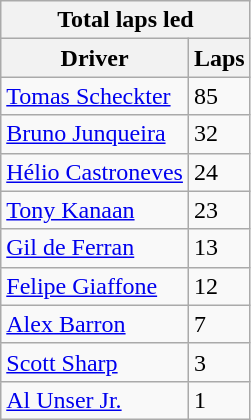<table class="wikitable">
<tr>
<th colspan=2>Total laps led</th>
</tr>
<tr>
<th>Driver</th>
<th>Laps</th>
</tr>
<tr>
<td><a href='#'>Tomas Scheckter</a></td>
<td>85</td>
</tr>
<tr>
<td><a href='#'>Bruno Junqueira</a></td>
<td>32</td>
</tr>
<tr>
<td><a href='#'>Hélio Castroneves</a></td>
<td>24</td>
</tr>
<tr>
<td><a href='#'>Tony Kanaan</a></td>
<td>23</td>
</tr>
<tr>
<td><a href='#'>Gil de Ferran</a></td>
<td>13</td>
</tr>
<tr>
<td><a href='#'>Felipe Giaffone</a></td>
<td>12</td>
</tr>
<tr>
<td><a href='#'>Alex Barron</a></td>
<td>7</td>
</tr>
<tr>
<td><a href='#'>Scott Sharp</a></td>
<td>3</td>
</tr>
<tr>
<td><a href='#'>Al Unser Jr.</a></td>
<td>1</td>
</tr>
</table>
